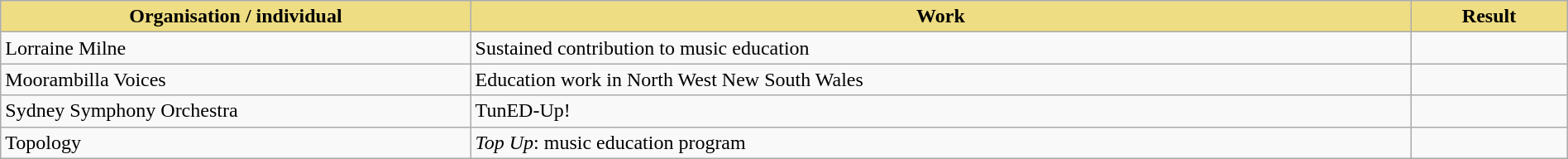<table class="wikitable" width=100%>
<tr>
<th style="width:30%;background:#EEDD82;">Organisation / individual</th>
<th style="width:60%;background:#EEDD82;">Work</th>
<th style="width:10%;background:#EEDD82;">Result<br></th>
</tr>
<tr>
<td>Lorraine Milne</td>
<td>Sustained contribution to music education</td>
<td></td>
</tr>
<tr>
<td>Moorambilla Voices</td>
<td>Education work in North West New South Wales</td>
<td></td>
</tr>
<tr>
<td>Sydney Symphony Orchestra</td>
<td>TunED-Up!</td>
<td></td>
</tr>
<tr>
<td>Topology</td>
<td><em>Top Up</em>: music education program</td>
<td></td>
</tr>
</table>
